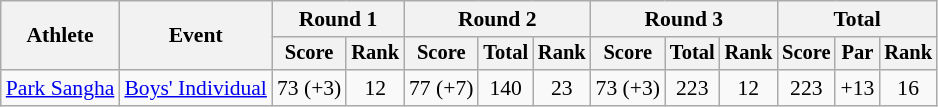<table class="wikitable" style="font-size:90%">
<tr>
<th rowspan="2">Athlete</th>
<th rowspan="2">Event</th>
<th colspan="2">Round 1</th>
<th colspan="3">Round 2</th>
<th colspan="3">Round 3</th>
<th colspan="3">Total</th>
</tr>
<tr style="font-size:95%">
<th>Score</th>
<th>Rank</th>
<th>Score</th>
<th>Total</th>
<th>Rank</th>
<th>Score</th>
<th>Total</th>
<th>Rank</th>
<th>Score</th>
<th>Par</th>
<th>Rank</th>
</tr>
<tr align=center>
<td align=left><a href='#'>Park Sangha</a></td>
<td align=left><a href='#'>Boys' Individual</a></td>
<td>73 (+3)</td>
<td>12</td>
<td>77 (+7)</td>
<td>140</td>
<td>23</td>
<td>73 (+3)</td>
<td>223</td>
<td>12</td>
<td>223</td>
<td>+13</td>
<td>16</td>
</tr>
</table>
